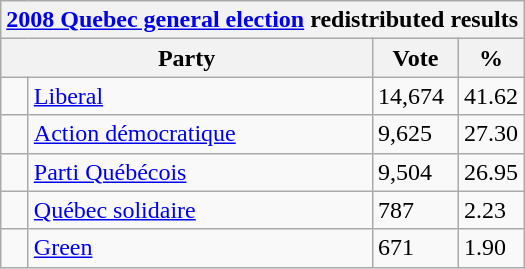<table class="wikitable">
<tr>
<th colspan="4"><a href='#'>2008 Quebec general election</a> redistributed results</th>
</tr>
<tr>
<th bgcolor="#DDDDFF" width="230px" colspan="2">Party</th>
<th bgcolor="#DDDDFF" width="50px">Vote</th>
<th bgcolor="#DDDDFF" width="30px">%</th>
</tr>
<tr>
<td> </td>
<td><a href='#'>Liberal</a></td>
<td>14,674</td>
<td>41.62</td>
</tr>
<tr>
<td> </td>
<td><a href='#'>Action démocratique</a></td>
<td>9,625</td>
<td>27.30</td>
</tr>
<tr>
<td> </td>
<td><a href='#'>Parti Québécois</a></td>
<td>9,504</td>
<td>26.95</td>
</tr>
<tr>
<td> </td>
<td><a href='#'>Québec solidaire</a></td>
<td>787</td>
<td>2.23</td>
</tr>
<tr>
<td> </td>
<td><a href='#'>Green</a></td>
<td>671</td>
<td>1.90</td>
</tr>
</table>
